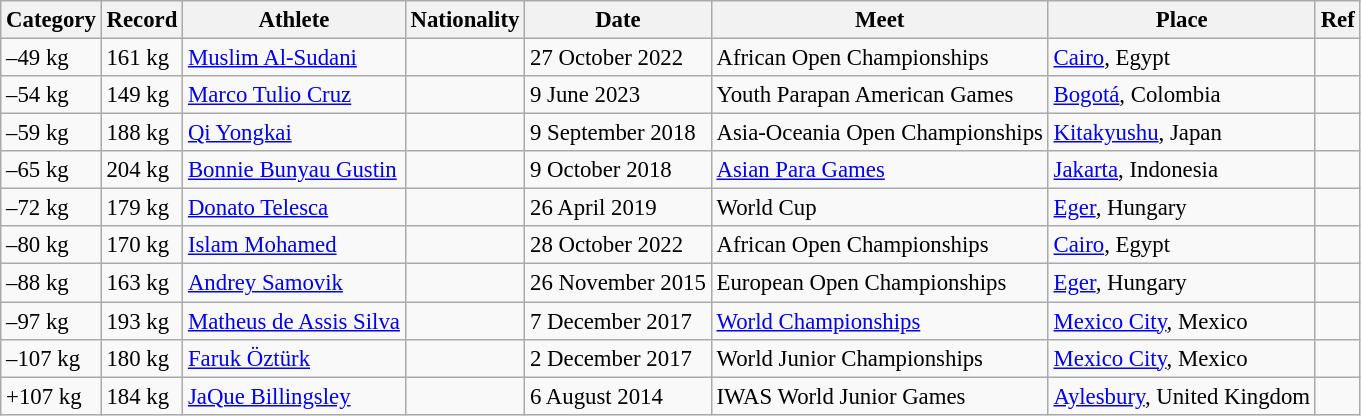<table class="wikitable" style="font-size:95%">
<tr>
<th>Category</th>
<th>Record</th>
<th>Athlete</th>
<th>Nationality</th>
<th>Date</th>
<th>Meet</th>
<th>Place</th>
<th>Ref</th>
</tr>
<tr>
<td>–49 kg</td>
<td>161 kg</td>
<td><a href='#'>Muslim Al-Sudani</a></td>
<td></td>
<td>27 October 2022</td>
<td>African Open Championships</td>
<td> <a href='#'>Cairo</a>, Egypt</td>
<td></td>
</tr>
<tr>
<td>–54 kg</td>
<td>149 kg</td>
<td><a href='#'>Marco Tulio Cruz</a></td>
<td></td>
<td>9 June 2023</td>
<td>Youth Parapan American Games</td>
<td> <a href='#'>Bogotá</a>, Colombia</td>
<td></td>
</tr>
<tr>
<td>–59 kg</td>
<td>188 kg</td>
<td><a href='#'>Qi Yongkai</a></td>
<td></td>
<td>9 September 2018</td>
<td>Asia-Oceania Open Championships</td>
<td> <a href='#'>Kitakyushu</a>, Japan</td>
<td></td>
</tr>
<tr>
<td>–65 kg</td>
<td>204 kg</td>
<td><a href='#'>Bonnie Bunyau Gustin</a></td>
<td></td>
<td>9 October 2018</td>
<td><a href='#'>Asian Para Games</a></td>
<td> <a href='#'>Jakarta</a>, Indonesia</td>
<td></td>
</tr>
<tr>
<td>–72 kg</td>
<td>179 kg</td>
<td><a href='#'>Donato Telesca</a></td>
<td></td>
<td>26 April 2019</td>
<td>World Cup</td>
<td> <a href='#'>Eger</a>, Hungary</td>
<td></td>
</tr>
<tr>
<td>–80 kg</td>
<td>170 kg</td>
<td><a href='#'>Islam Mohamed</a></td>
<td></td>
<td>28 October 2022</td>
<td>African Open Championships</td>
<td> <a href='#'>Cairo</a>, Egypt</td>
<td></td>
</tr>
<tr>
<td>–88 kg</td>
<td>163 kg</td>
<td><a href='#'>Andrey Samovik</a></td>
<td></td>
<td>26 November 2015</td>
<td>European Open Championships</td>
<td> <a href='#'>Eger</a>, Hungary</td>
<td></td>
</tr>
<tr>
<td>–97 kg</td>
<td>193 kg</td>
<td><a href='#'>Matheus de Assis Silva</a></td>
<td></td>
<td>7 December 2017</td>
<td><a href='#'>World Championships</a></td>
<td> <a href='#'>Mexico City</a>, Mexico</td>
<td></td>
</tr>
<tr>
<td>–107 kg</td>
<td>180 kg</td>
<td><a href='#'>Faruk Öztürk</a></td>
<td></td>
<td>2 December 2017</td>
<td>World Junior Championships</td>
<td> <a href='#'>Mexico City</a>, Mexico</td>
<td></td>
</tr>
<tr>
<td>+107 kg</td>
<td>184 kg</td>
<td><a href='#'>JaQue Billingsley</a></td>
<td></td>
<td>6 August 2014</td>
<td>IWAS World Junior Games</td>
<td> <a href='#'>Aylesbury</a>, United Kingdom</td>
<td></td>
</tr>
</table>
